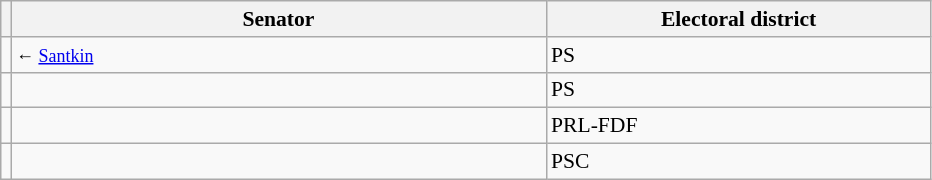<table class="sortable wikitable" style="text-align:left; font-size:90%">
<tr>
<th></th>
<th width="350">Senator</th>
<th width="250">Electoral district</th>
</tr>
<tr>
<td></td>
<td> <small>← <a href='#'>Santkin</a></small></td>
<td>PS</td>
</tr>
<tr>
<td></td>
<td></td>
<td>PS</td>
</tr>
<tr>
<td></td>
<td></td>
<td>PRL-FDF</td>
</tr>
<tr>
<td></td>
<td></td>
<td>PSC</td>
</tr>
</table>
